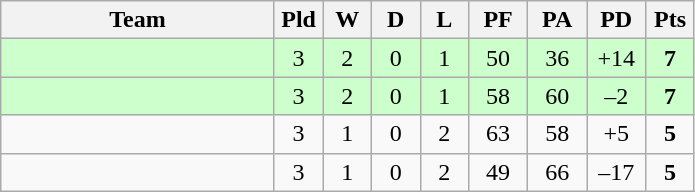<table class="wikitable" style="text-align:center;">
<tr>
<th width=175>Team</th>
<th width=25 abbr="Played">Pld</th>
<th width=25 abbr="Won">W</th>
<th width=25 abbr="Drawn">D</th>
<th width=25 abbr="Lost">L</th>
<th width=32 abbr="Points for">PF</th>
<th width=32 abbr="Points against">PA</th>
<th width=32 abbr="Points difference">PD</th>
<th width=25 abbr="Points">Pts</th>
</tr>
<tr bgcolor=ccffcc>
<td align=left></td>
<td>3</td>
<td>2</td>
<td>0</td>
<td>1</td>
<td>50</td>
<td>36</td>
<td>+14</td>
<td><strong>7</strong></td>
</tr>
<tr bgcolor=ccffcc>
<td align=left></td>
<td>3</td>
<td>2</td>
<td>0</td>
<td>1</td>
<td>58</td>
<td>60</td>
<td>–2</td>
<td><strong>7</strong></td>
</tr>
<tr>
<td align=left></td>
<td>3</td>
<td>1</td>
<td>0</td>
<td>2</td>
<td>63</td>
<td>58</td>
<td>+5</td>
<td><strong>5</strong></td>
</tr>
<tr>
<td align=left></td>
<td>3</td>
<td>1</td>
<td>0</td>
<td>2</td>
<td>49</td>
<td>66</td>
<td>–17</td>
<td><strong>5</strong></td>
</tr>
</table>
